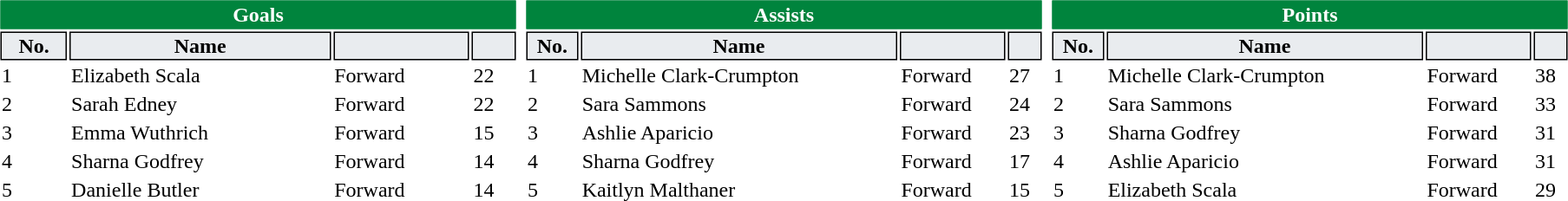<table>
<tr valign=top>
<td><br><table class="toccolours" style="width:25em">
<tr>
<th colspan="4" style="background:#00843d;color:white;border:#00843d 1px solid">Goals</th>
</tr>
<tr>
<th style="background:#e9ecef;color:black;border:#000000 1px solid;">No.</th>
<th style="background:#e9ecef;color:black;border:#000000 1px solid;">Name</th>
<th style="background:#e9ecef;color:black;border:#000000 1px solid;"></th>
<th style="background:#e9ecef;color:black;border:#000000 1px solid;"></th>
</tr>
<tr>
<td>1</td>
<td> Elizabeth Scala</td>
<td>Forward</td>
<td>22</td>
</tr>
<tr>
<td>2</td>
<td> Sarah Edney</td>
<td>Forward</td>
<td>22</td>
</tr>
<tr>
<td>3</td>
<td> Emma Wuthrich</td>
<td>Forward</td>
<td>15</td>
</tr>
<tr>
<td>4</td>
<td> Sharna Godfrey</td>
<td>Forward</td>
<td>14</td>
</tr>
<tr>
<td>5</td>
<td> Danielle Butler</td>
<td>Forward</td>
<td>14</td>
</tr>
</table>
</td>
<td><br><table class="toccolours" style="width:25em">
<tr>
<th colspan="4" style="background:#00843d;color:white;border:#00843d 1px solid">Assists</th>
</tr>
<tr>
<th style="background:#e9ecef;color:black;border:#000000 1px solid;">No.</th>
<th style="background:#e9ecef;color:black;border:#000000 1px solid;">Name</th>
<th style="background:#e9ecef;color:black;border:#000000 1px solid;"></th>
<th style="background:#e9ecef;color:black;border:#000000 1px solid;"></th>
</tr>
<tr>
<td>1</td>
<td> Michelle Clark-Crumpton</td>
<td>Forward</td>
<td>27</td>
</tr>
<tr>
<td>2</td>
<td> Sara Sammons</td>
<td>Forward</td>
<td>24</td>
</tr>
<tr>
<td>3</td>
<td> Ashlie Aparicio</td>
<td>Forward</td>
<td>23</td>
</tr>
<tr>
<td>4</td>
<td> Sharna Godfrey</td>
<td>Forward</td>
<td>17</td>
</tr>
<tr>
<td>5</td>
<td> Kaitlyn Malthaner</td>
<td>Forward</td>
<td>15</td>
</tr>
</table>
</td>
<td><br><table class="toccolours" style="width:25em">
<tr>
<th colspan="4" style="background:#00843d;color:white;border:#00843d 1px solid">Points</th>
</tr>
<tr>
<th style="background:#e9ecef;color:black;border:#000000 1px solid;">No.</th>
<th style="background:#e9ecef;color:black;border:#000000 1px solid;">Name</th>
<th style="background:#e9ecef;color:black;border:#000000 1px solid;"></th>
<th style="background:#e9ecef;color:black;border:#000000 1px solid;"></th>
</tr>
<tr>
<td>1</td>
<td> Michelle Clark-Crumpton</td>
<td>Forward</td>
<td>38</td>
</tr>
<tr>
<td>2</td>
<td> Sara Sammons</td>
<td>Forward</td>
<td>33</td>
</tr>
<tr>
<td>3</td>
<td> Sharna Godfrey</td>
<td>Forward</td>
<td>31</td>
</tr>
<tr>
<td>4</td>
<td> Ashlie Aparicio</td>
<td>Forward</td>
<td>31</td>
</tr>
<tr>
<td>5</td>
<td> Elizabeth Scala</td>
<td>Forward</td>
<td>29</td>
</tr>
</table>
</td>
</tr>
</table>
